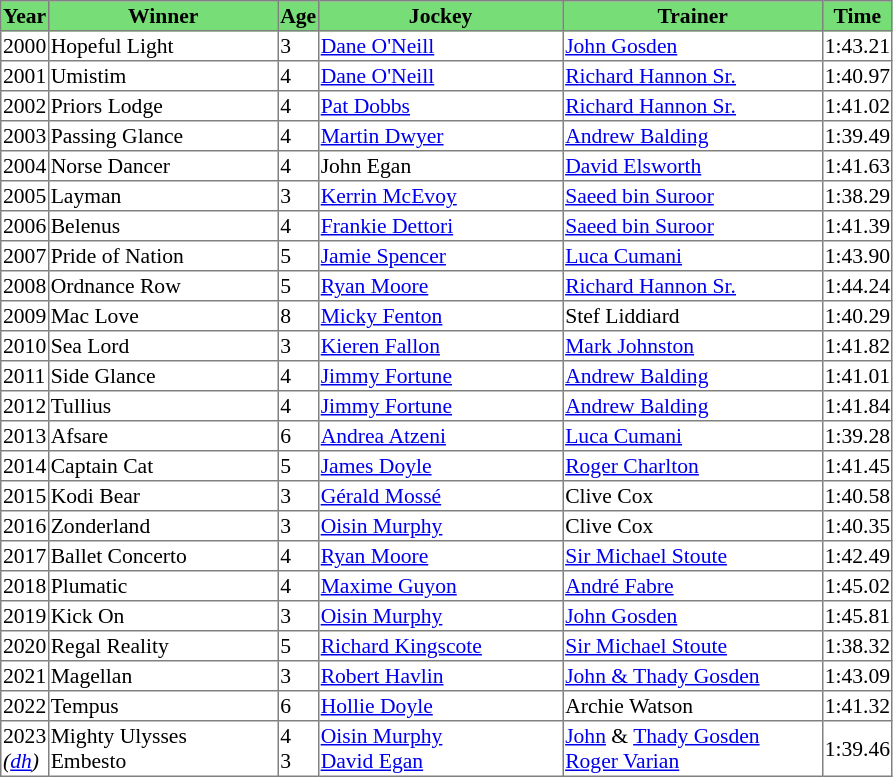<table class = "sortable" | border="1" style="border-collapse: collapse; font-size:90%">
<tr bgcolor="#77dd77" align="center">
<th>Year</th>
<th>Winner</th>
<th>Age</th>
<th>Jockey</th>
<th>Trainer</th>
<th>Time</th>
</tr>
<tr>
<td>2000</td>
<td width=150px>Hopeful Light</td>
<td>3</td>
<td width=160px><a href='#'>Dane O'Neill</a></td>
<td width=170px><a href='#'>John Gosden</a></td>
<td>1:43.21</td>
</tr>
<tr>
<td>2001</td>
<td>Umistim</td>
<td>4</td>
<td><a href='#'>Dane O'Neill</a></td>
<td><a href='#'>Richard Hannon Sr.</a></td>
<td>1:40.97</td>
</tr>
<tr>
<td>2002</td>
<td>Priors Lodge</td>
<td>4</td>
<td><a href='#'>Pat Dobbs</a></td>
<td><a href='#'>Richard Hannon Sr.</a></td>
<td>1:41.02</td>
</tr>
<tr>
<td>2003</td>
<td>Passing Glance</td>
<td>4</td>
<td><a href='#'>Martin Dwyer</a></td>
<td><a href='#'>Andrew Balding</a></td>
<td>1:39.49</td>
</tr>
<tr>
<td>2004</td>
<td>Norse Dancer</td>
<td>4</td>
<td>John Egan</td>
<td><a href='#'>David Elsworth</a></td>
<td>1:41.63</td>
</tr>
<tr>
<td>2005</td>
<td>Layman</td>
<td>3</td>
<td><a href='#'>Kerrin McEvoy</a></td>
<td><a href='#'>Saeed bin Suroor</a></td>
<td>1:38.29</td>
</tr>
<tr>
<td>2006</td>
<td>Belenus</td>
<td>4</td>
<td><a href='#'>Frankie Dettori</a></td>
<td><a href='#'>Saeed bin Suroor</a></td>
<td>1:41.39</td>
</tr>
<tr>
<td>2007</td>
<td>Pride of Nation</td>
<td>5</td>
<td><a href='#'>Jamie Spencer</a></td>
<td><a href='#'>Luca Cumani</a></td>
<td>1:43.90</td>
</tr>
<tr>
<td>2008</td>
<td>Ordnance Row</td>
<td>5</td>
<td><a href='#'>Ryan Moore</a></td>
<td><a href='#'>Richard Hannon Sr.</a></td>
<td>1:44.24</td>
</tr>
<tr>
<td>2009</td>
<td>Mac Love</td>
<td>8</td>
<td><a href='#'>Micky Fenton</a></td>
<td>Stef Liddiard</td>
<td>1:40.29</td>
</tr>
<tr>
<td>2010</td>
<td>Sea Lord</td>
<td>3</td>
<td><a href='#'>Kieren Fallon</a></td>
<td><a href='#'>Mark Johnston</a></td>
<td>1:41.82</td>
</tr>
<tr>
<td>2011</td>
<td>Side Glance</td>
<td>4</td>
<td><a href='#'>Jimmy Fortune</a></td>
<td><a href='#'>Andrew Balding</a></td>
<td>1:41.01</td>
</tr>
<tr>
<td>2012</td>
<td>Tullius</td>
<td>4</td>
<td><a href='#'>Jimmy Fortune</a></td>
<td><a href='#'>Andrew Balding</a></td>
<td>1:41.84</td>
</tr>
<tr>
<td>2013</td>
<td>Afsare</td>
<td>6</td>
<td><a href='#'>Andrea Atzeni</a></td>
<td><a href='#'>Luca Cumani</a></td>
<td>1:39.28</td>
</tr>
<tr>
<td>2014</td>
<td>Captain Cat</td>
<td>5</td>
<td><a href='#'>James Doyle</a></td>
<td><a href='#'>Roger Charlton</a></td>
<td>1:41.45</td>
</tr>
<tr>
<td>2015</td>
<td>Kodi Bear</td>
<td>3</td>
<td><a href='#'>Gérald Mossé</a></td>
<td>Clive Cox</td>
<td>1:40.58</td>
</tr>
<tr>
<td>2016</td>
<td>Zonderland</td>
<td>3</td>
<td><a href='#'>Oisin Murphy</a></td>
<td>Clive Cox</td>
<td>1:40.35</td>
</tr>
<tr>
<td>2017</td>
<td>Ballet Concerto</td>
<td>4</td>
<td><a href='#'>Ryan Moore</a></td>
<td><a href='#'>Sir Michael Stoute</a></td>
<td>1:42.49</td>
</tr>
<tr>
<td>2018</td>
<td>Plumatic</td>
<td>4</td>
<td><a href='#'>Maxime Guyon</a></td>
<td><a href='#'>André Fabre</a></td>
<td>1:45.02</td>
</tr>
<tr>
<td>2019</td>
<td>Kick On</td>
<td>3</td>
<td><a href='#'>Oisin Murphy</a></td>
<td><a href='#'>John Gosden</a></td>
<td>1:45.81</td>
</tr>
<tr>
<td>2020</td>
<td>Regal Reality</td>
<td>5</td>
<td><a href='#'>Richard Kingscote</a></td>
<td><a href='#'>Sir Michael Stoute</a></td>
<td>1:38.32</td>
</tr>
<tr>
<td>2021</td>
<td>Magellan</td>
<td>3</td>
<td><a href='#'>Robert Havlin</a></td>
<td><a href='#'>John & Thady Gosden</a></td>
<td>1:43.09</td>
</tr>
<tr>
<td>2022</td>
<td>Tempus</td>
<td>6</td>
<td><a href='#'>Hollie Doyle</a></td>
<td>Archie Watson</td>
<td>1:41.32</td>
</tr>
<tr>
<td>2023<br><em>(<a href='#'>dh</a>)</em></td>
<td>Mighty Ulysses<br>Embesto</td>
<td>4<br>3</td>
<td><a href='#'>Oisin Murphy</a><br><a href='#'>David Egan</a></td>
<td><a href='#'>John</a> & <a href='#'>Thady Gosden</a><br><a href='#'>Roger Varian</a></td>
<td>1:39.46</td>
</tr>
</table>
